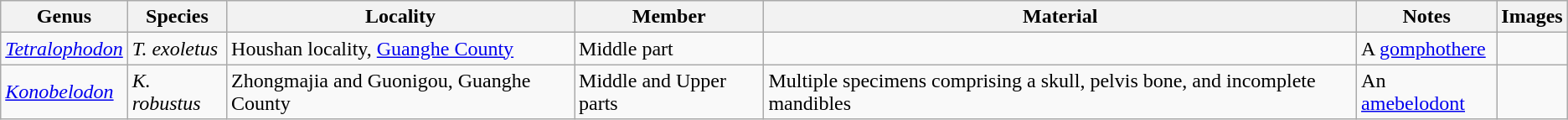<table class="wikitable">
<tr>
<th>Genus</th>
<th>Species</th>
<th>Locality</th>
<th>Member</th>
<th>Material</th>
<th>Notes</th>
<th>Images</th>
</tr>
<tr>
<td><em><a href='#'>Tetralophodon</a></em></td>
<td><em>T. exoletus</em></td>
<td>Houshan locality, <a href='#'>Guanghe County</a></td>
<td>Middle part</td>
<td></td>
<td>A <a href='#'>gomphothere</a></td>
<td></td>
</tr>
<tr>
<td><em><a href='#'>Konobelodon</a></em></td>
<td><em>K. robustus</em></td>
<td>Zhongmajia and Guonigou, Guanghe County</td>
<td>Middle and Upper parts</td>
<td>Multiple specimens comprising a skull, pelvis bone, and incomplete mandibles</td>
<td>An <a href='#'>amebelodont</a></td>
<td></td>
</tr>
</table>
